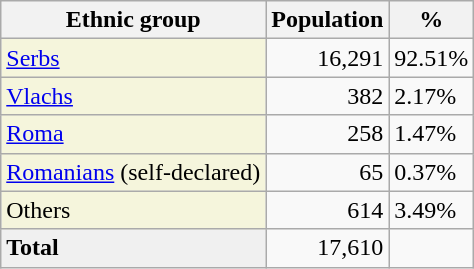<table class="wikitable">
<tr>
<th>Ethnic group</th>
<th>Population</th>
<th>%</th>
</tr>
<tr>
<td style="background:#F5F5DC;"><a href='#'>Serbs</a></td>
<td align="right">16,291</td>
<td>92.51%</td>
</tr>
<tr>
<td style="background:#F5F5DC;"><a href='#'>Vlachs</a></td>
<td align="right">382</td>
<td>2.17%</td>
</tr>
<tr>
<td style="background:#F5F5DC;"><a href='#'>Roma</a></td>
<td align="right">258</td>
<td>1.47%</td>
</tr>
<tr>
<td style="background:#F5F5DC;"><a href='#'>Romanians</a> (self-declared)</td>
<td align="right">65</td>
<td>0.37%</td>
</tr>
<tr>
<td style="background:#F5F5DC;">Others</td>
<td align="right">614</td>
<td>3.49%</td>
</tr>
<tr>
<td style="background:#F0F0F0;"><strong>Total</strong></td>
<td align="right">17,610</td>
<td></td>
</tr>
</table>
